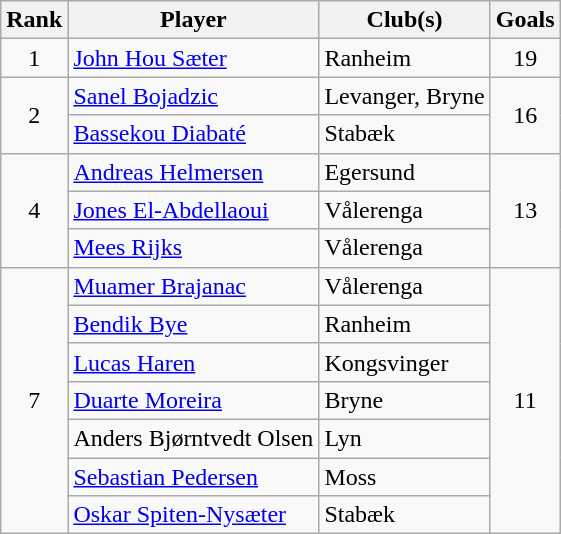<table class="wikitable" style="text-align:center">
<tr>
<th>Rank</th>
<th>Player</th>
<th>Club(s)</th>
<th>Goals</th>
</tr>
<tr>
<td>1</td>
<td align=left> <a href='#'>John Hou Sæter</a></td>
<td align=left>Ranheim</td>
<td>19</td>
</tr>
<tr>
<td rowspan="2">2</td>
<td align=left> <a href='#'>Sanel Bojadzic</a></td>
<td align=left>Levanger, Bryne</td>
<td rowspan="2">16</td>
</tr>
<tr>
<td align=left> <a href='#'>Bassekou Diabaté</a></td>
<td align=left>Stabæk</td>
</tr>
<tr>
<td rowspan=3>4</td>
<td align=left> <a href='#'>Andreas Helmersen</a></td>
<td align=left>Egersund</td>
<td rowspan=3>13</td>
</tr>
<tr>
<td align=left> <a href='#'>Jones El-Abdellaoui</a></td>
<td align=left>Vålerenga</td>
</tr>
<tr>
<td align=left> <a href='#'>Mees Rijks</a></td>
<td align=left>Vålerenga</td>
</tr>
<tr>
<td rowspan=7>7</td>
<td align=left> <a href='#'>Muamer Brajanac</a></td>
<td align=left>Vålerenga</td>
<td rowspan=7>11</td>
</tr>
<tr>
<td align=left> <a href='#'>Bendik Bye</a></td>
<td align=left>Ranheim</td>
</tr>
<tr>
<td align=left> <a href='#'>Lucas Haren</a></td>
<td align=left>Kongsvinger</td>
</tr>
<tr>
<td align=left> <a href='#'>Duarte Moreira</a></td>
<td align=left>Bryne</td>
</tr>
<tr>
<td align=left> Anders Bjørntvedt Olsen</td>
<td align=left>Lyn</td>
</tr>
<tr>
<td align=left> <a href='#'>Sebastian Pedersen</a></td>
<td align=left>Moss</td>
</tr>
<tr>
<td align=left> <a href='#'>Oskar Spiten-Nysæter</a></td>
<td align=left>Stabæk</td>
</tr>
</table>
